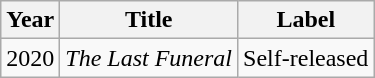<table class="wikitable">
<tr>
<th>Year</th>
<th>Title</th>
<th>Label</th>
</tr>
<tr>
<td>2020</td>
<td><em>The Last Funeral</em></td>
<td>Self-released</td>
</tr>
</table>
